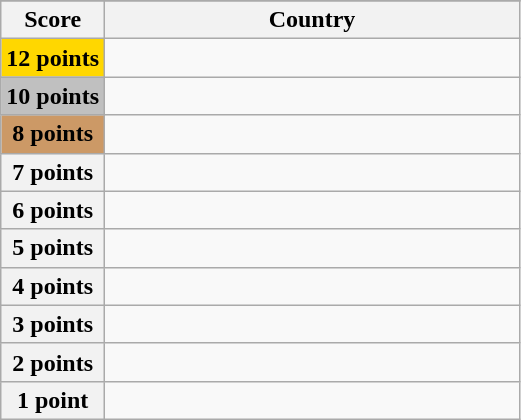<table class="wikitable">
<tr>
</tr>
<tr>
<th scope="col" width="20%">Score</th>
<th scope="col">Country</th>
</tr>
<tr>
<th scope="row" style="background:gold">12 points</th>
<td></td>
</tr>
<tr>
<th scope="row" style="background:silver">10 points</th>
<td></td>
</tr>
<tr>
<th scope="row" style="background:#CC9966">8 points</th>
<td></td>
</tr>
<tr>
<th scope="row">7 points</th>
<td></td>
</tr>
<tr>
<th scope="row">6 points</th>
<td></td>
</tr>
<tr>
<th scope="row">5 points</th>
<td></td>
</tr>
<tr>
<th scope="row">4 points</th>
<td></td>
</tr>
<tr>
<th scope="row">3 points</th>
<td></td>
</tr>
<tr>
<th scope="row">2 points</th>
<td></td>
</tr>
<tr>
<th scope="row">1 point</th>
<td></td>
</tr>
</table>
